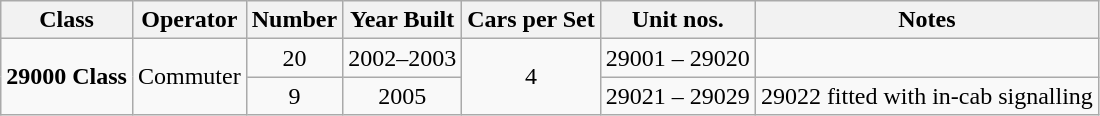<table class="wikitable">
<tr>
<th>Class</th>
<th>Operator</th>
<th>Number</th>
<th>Year Built</th>
<th>Cars per Set</th>
<th>Unit nos.</th>
<th>Notes</th>
</tr>
<tr>
<td rowspan=2><strong>29000 Class</strong></td>
<td rowspan=2>Commuter</td>
<td align=center>20</td>
<td align=center>2002–2003</td>
<td rowspan=2 align=center>4</td>
<td>29001 – 29020</td>
<td></td>
</tr>
<tr>
<td align=center>9</td>
<td align=center>2005</td>
<td>29021 – 29029</td>
<td>29022 fitted with in-cab signalling</td>
</tr>
</table>
